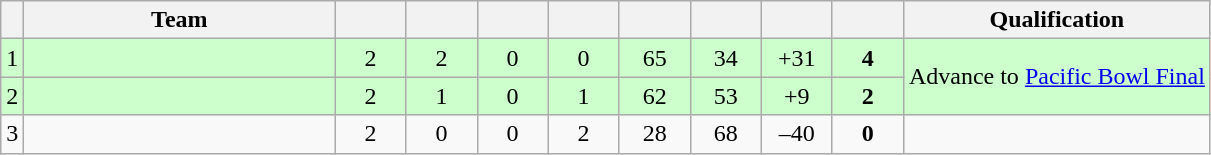<table class="wikitable" style="text-align:center">
<tr>
<th></th>
<th width="200">Team</th>
<th width="40"></th>
<th width="40"></th>
<th width="40"></th>
<th width="40"></th>
<th width="40"></th>
<th width="40"></th>
<th width="40"></th>
<th width="40"></th>
<th>Qualification</th>
</tr>
<tr style="background: #ccffcc;">
<td>1</td>
<td style="text-align:left;"></td>
<td>2</td>
<td>2</td>
<td>0</td>
<td>0</td>
<td>65</td>
<td>34</td>
<td>+31</td>
<td><strong>4</strong></td>
<td rowspan=2>Advance to <a href='#'>Pacific Bowl Final</a></td>
</tr>
<tr style="background: #ccffcc;">
<td>2</td>
<td style="text-align:left;"></td>
<td>2</td>
<td>1</td>
<td>0</td>
<td>1</td>
<td>62</td>
<td>53</td>
<td>+9</td>
<td><strong>2</strong></td>
</tr>
<tr>
<td>3</td>
<td style="text-align:left;"></td>
<td>2</td>
<td>0</td>
<td>0</td>
<td>2</td>
<td>28</td>
<td>68</td>
<td>–40</td>
<td><strong>0</strong></td>
<td></td>
</tr>
</table>
